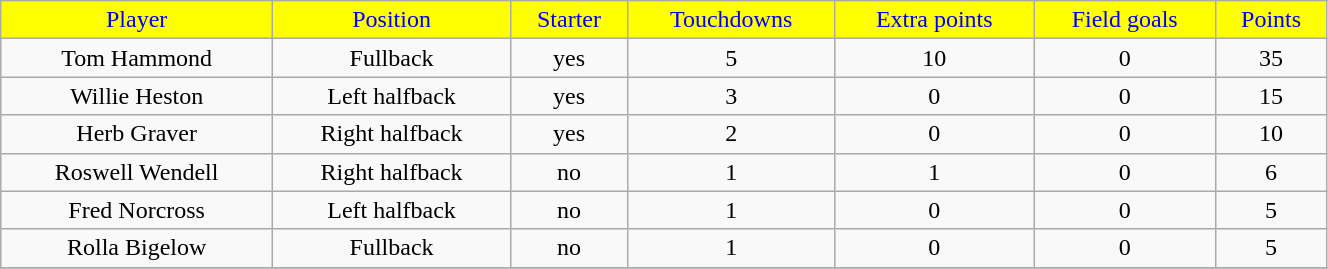<table class="wikitable" width="70%">
<tr align="center"  style="background:yellow;color:blue;">
<td>Player</td>
<td>Position</td>
<td>Starter</td>
<td>Touchdowns</td>
<td>Extra points</td>
<td>Field goals</td>
<td>Points</td>
</tr>
<tr align="center" bgcolor="">
<td>Tom Hammond</td>
<td>Fullback</td>
<td>yes</td>
<td>5</td>
<td>10</td>
<td>0</td>
<td>35</td>
</tr>
<tr align="center" bgcolor="">
<td>Willie Heston</td>
<td>Left halfback</td>
<td>yes</td>
<td>3</td>
<td>0</td>
<td>0</td>
<td>15</td>
</tr>
<tr align="center" bgcolor="">
<td>Herb Graver</td>
<td>Right halfback</td>
<td>yes</td>
<td>2</td>
<td>0</td>
<td>0</td>
<td>10</td>
</tr>
<tr align="center" bgcolor="">
<td>Roswell Wendell</td>
<td>Right halfback</td>
<td>no</td>
<td>1</td>
<td>1</td>
<td>0</td>
<td>6</td>
</tr>
<tr align="center" bgcolor="">
<td>Fred Norcross</td>
<td>Left halfback</td>
<td>no</td>
<td>1</td>
<td>0</td>
<td>0</td>
<td>5</td>
</tr>
<tr align="center" bgcolor="">
<td>Rolla Bigelow</td>
<td>Fullback</td>
<td>no</td>
<td>1</td>
<td>0</td>
<td>0</td>
<td>5</td>
</tr>
<tr align="center" bgcolor="">
</tr>
</table>
